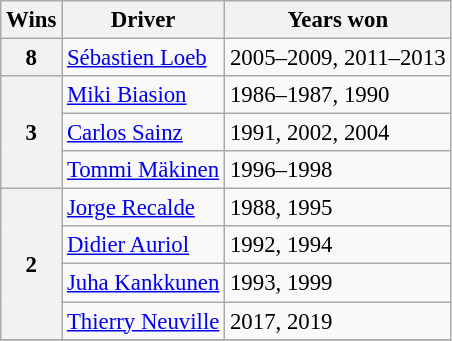<table class="wikitable" style="font-size: 95%;">
<tr>
<th>Wins</th>
<th>Driver</th>
<th>Years won</th>
</tr>
<tr>
<th>8</th>
<td> <a href='#'>Sébastien Loeb</a></td>
<td>2005–2009, 2011–2013</td>
</tr>
<tr>
<th rowspan=3>3</th>
<td> <a href='#'>Miki Biasion</a></td>
<td>1986–1987, 1990</td>
</tr>
<tr>
<td> <a href='#'>Carlos Sainz</a></td>
<td>1991, 2002, 2004</td>
</tr>
<tr>
<td> <a href='#'>Tommi Mäkinen</a></td>
<td>1996–1998</td>
</tr>
<tr>
<th rowspan=4>2</th>
<td> <a href='#'>Jorge Recalde</a></td>
<td>1988, 1995</td>
</tr>
<tr>
<td> <a href='#'>Didier Auriol</a></td>
<td>1992, 1994</td>
</tr>
<tr>
<td> <a href='#'>Juha Kankkunen</a></td>
<td>1993, 1999</td>
</tr>
<tr>
<td> <a href='#'>Thierry Neuville</a></td>
<td>2017, 2019</td>
</tr>
<tr>
</tr>
</table>
